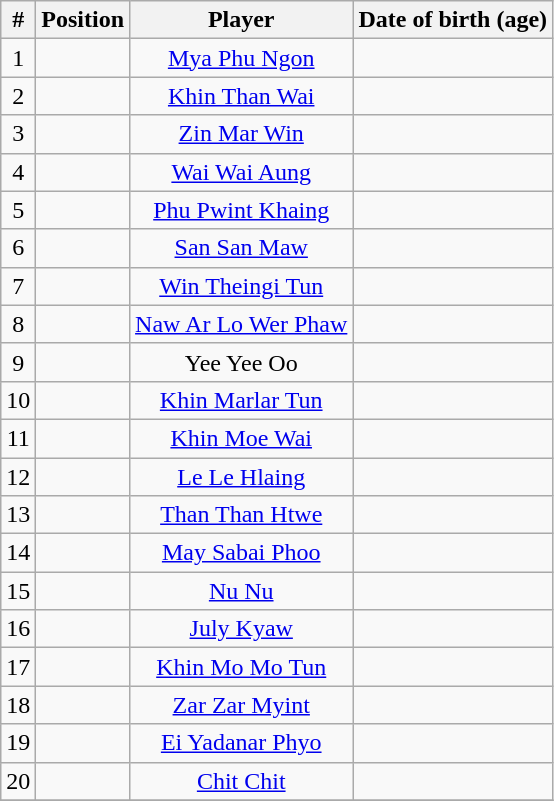<table class="wikitable sortable" style="text-align: center;">
<tr>
<th>#</th>
<th>Position</th>
<th>Player</th>
<th>Date of birth (age)</th>
</tr>
<tr>
<td>1</td>
<td></td>
<td><a href='#'>Mya Phu Ngon</a></td>
<td></td>
</tr>
<tr>
<td>2</td>
<td></td>
<td><a href='#'>Khin Than Wai</a></td>
<td></td>
</tr>
<tr>
<td>3</td>
<td></td>
<td><a href='#'>Zin Mar Win</a></td>
<td></td>
</tr>
<tr>
<td>4</td>
<td></td>
<td><a href='#'>Wai Wai Aung</a></td>
<td></td>
</tr>
<tr>
<td>5</td>
<td></td>
<td><a href='#'>Phu Pwint Khaing</a></td>
<td></td>
</tr>
<tr>
<td>6</td>
<td></td>
<td><a href='#'>San San Maw</a></td>
<td></td>
</tr>
<tr>
<td>7</td>
<td></td>
<td><a href='#'>Win Theingi Tun</a></td>
<td></td>
</tr>
<tr>
<td>8</td>
<td></td>
<td><a href='#'>Naw Ar Lo Wer Phaw</a></td>
<td></td>
</tr>
<tr>
<td>9</td>
<td></td>
<td>Yee Yee Oo</td>
<td></td>
</tr>
<tr>
<td>10</td>
<td></td>
<td><a href='#'>Khin Marlar Tun</a></td>
<td></td>
</tr>
<tr>
<td>11</td>
<td></td>
<td><a href='#'>Khin Moe Wai</a></td>
<td></td>
</tr>
<tr>
<td>12</td>
<td></td>
<td><a href='#'>Le Le Hlaing</a></td>
<td></td>
</tr>
<tr>
<td>13</td>
<td></td>
<td><a href='#'>Than Than Htwe</a></td>
<td></td>
</tr>
<tr>
<td>14</td>
<td></td>
<td><a href='#'>May Sabai Phoo</a></td>
<td></td>
</tr>
<tr>
<td>15</td>
<td></td>
<td><a href='#'>Nu Nu</a></td>
<td></td>
</tr>
<tr>
<td>16</td>
<td></td>
<td><a href='#'>July Kyaw</a></td>
<td></td>
</tr>
<tr>
<td>17</td>
<td></td>
<td><a href='#'>Khin Mo Mo Tun</a></td>
<td></td>
</tr>
<tr>
<td>18</td>
<td></td>
<td><a href='#'>Zar Zar Myint</a></td>
<td></td>
</tr>
<tr>
<td>19</td>
<td></td>
<td><a href='#'>Ei Yadanar Phyo</a></td>
<td></td>
</tr>
<tr>
<td>20</td>
<td></td>
<td><a href='#'>Chit Chit</a></td>
<td></td>
</tr>
<tr>
</tr>
</table>
